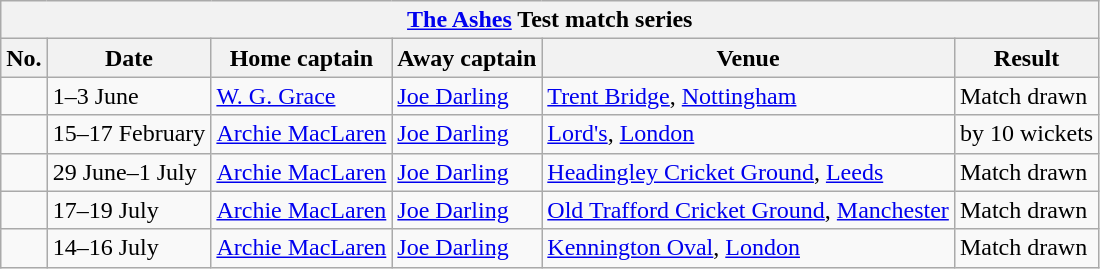<table class="wikitable">
<tr>
<th colspan="9"><a href='#'>The Ashes</a> Test match series</th>
</tr>
<tr>
<th>No.</th>
<th>Date</th>
<th>Home captain</th>
<th>Away captain</th>
<th>Venue</th>
<th>Result</th>
</tr>
<tr>
<td></td>
<td>1–3 June</td>
<td><a href='#'>W. G. Grace</a></td>
<td><a href='#'>Joe Darling</a></td>
<td><a href='#'>Trent Bridge</a>, <a href='#'>Nottingham</a></td>
<td>Match drawn</td>
</tr>
<tr>
<td></td>
<td>15–17 February</td>
<td><a href='#'>Archie MacLaren</a></td>
<td><a href='#'>Joe Darling</a></td>
<td><a href='#'>Lord's</a>, <a href='#'>London</a></td>
<td> by 10 wickets</td>
</tr>
<tr>
<td></td>
<td>29 June–1 July</td>
<td><a href='#'>Archie MacLaren</a></td>
<td><a href='#'>Joe Darling</a></td>
<td><a href='#'>Headingley Cricket Ground</a>, <a href='#'>Leeds</a></td>
<td>Match drawn</td>
</tr>
<tr>
<td></td>
<td>17–19 July</td>
<td><a href='#'>Archie MacLaren</a></td>
<td><a href='#'>Joe Darling</a></td>
<td><a href='#'>Old Trafford Cricket Ground</a>, <a href='#'>Manchester</a></td>
<td>Match drawn</td>
</tr>
<tr>
<td></td>
<td>14–16 July</td>
<td><a href='#'>Archie MacLaren</a></td>
<td><a href='#'>Joe Darling</a></td>
<td><a href='#'>Kennington Oval</a>, <a href='#'>London</a></td>
<td>Match drawn</td>
</tr>
</table>
